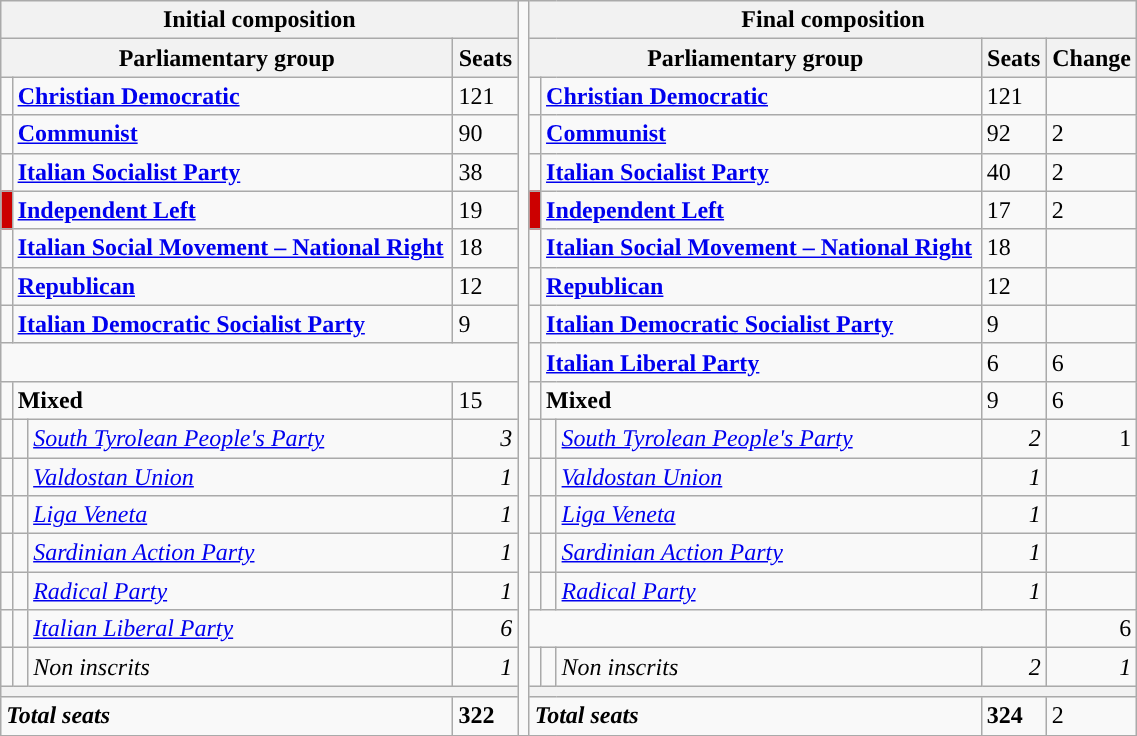<table class="wikitable" style="width : 60%;">
<tr>
<th colspan="4">Initial composition</th>
<td rowspan="30" style="width : 1%;"></td>
<th colspan="5">Final composition</th>
</tr>
<tr>
<th colspan="3">Parliamentary group</th>
<th>Seats</th>
<th colspan="3">Parliamentary group</th>
<th>Seats</th>
<th>Change</th>
</tr>
<tr>
<td></td>
<td colspan = "2"><strong><a href='#'>Christian Democratic</a></strong></td>
<td>121</td>
<td></td>
<td colspan = "2"><strong><a href='#'>Christian Democratic</a></strong></td>
<td>121</td>
<td></td>
</tr>
<tr>
<td></td>
<td colspan = "2"><strong><a href='#'>Communist</a></strong></td>
<td>90</td>
<td></td>
<td colspan = "2"><strong><a href='#'>Communist</a></strong></td>
<td>92</td>
<td> 2</td>
</tr>
<tr>
<td></td>
<td colspan = "2"><strong><a href='#'>Italian Socialist Party</a></strong></td>
<td>38</td>
<td></td>
<td colspan = "2"><strong><a href='#'>Italian Socialist Party</a></strong></td>
<td>40</td>
<td> 2</td>
</tr>
<tr>
<td bgcolor="#CC0000" width=1%></td>
<td colspan = "2"><strong><a href='#'>Independent Left</a></strong></td>
<td>19</td>
<td bgcolor="#CC0000" width=1%></td>
<td colspan = "2"><strong><a href='#'>Independent Left</a></strong></td>
<td>17</td>
<td> 2</td>
</tr>
<tr>
<td></td>
<td colspan = "2"><strong><a href='#'>Italian Social Movement – National Right</a></strong></td>
<td>18</td>
<td></td>
<td colspan = "2"><strong><a href='#'>Italian Social Movement – National Right</a></strong></td>
<td>18</td>
<td></td>
</tr>
<tr>
<td></td>
<td colspan = "2"><strong><a href='#'>Republican</a></strong></td>
<td>12</td>
<td></td>
<td colspan = "2"><strong><a href='#'>Republican</a></strong></td>
<td>12</td>
<td></td>
</tr>
<tr>
<td></td>
<td colspan = "2"><strong><a href='#'>Italian Democratic Socialist Party</a></strong></td>
<td>9</td>
<td></td>
<td colspan = "2"><strong><a href='#'>Italian Democratic Socialist Party</a></strong></td>
<td>9</td>
<td></td>
</tr>
<tr>
<td colspan = "4"></td>
<td></td>
<td colspan = "2"><strong><a href='#'>Italian Liberal Party</a></strong></td>
<td>6</td>
<td> 6</td>
</tr>
<tr>
<td></td>
<td colspan = "2"><strong>Mixed</strong></td>
<td>15</td>
<td></td>
<td colspan = "2"><strong>Mixed</strong></td>
<td>9</td>
<td> 6</td>
</tr>
<tr>
<td></td>
<td></td>
<td><em><a href='#'>South Tyrolean People's Party</a></em></td>
<td align="right"><em>3</em></td>
<td></td>
<td></td>
<td><em><a href='#'>South Tyrolean People's Party</a></em></td>
<td align="right"><em>2</em></td>
<td align="right"> 1</td>
</tr>
<tr>
<td></td>
<td></td>
<td><em><a href='#'>Valdostan Union</a></em></td>
<td align="right"><em>1</em></td>
<td></td>
<td></td>
<td><em><a href='#'>Valdostan Union</a></em></td>
<td align="right"><em>1</em></td>
<td align="right"></td>
</tr>
<tr>
<td></td>
<td></td>
<td><em><a href='#'>Liga Veneta</a></em></td>
<td align="right"><em>1</em></td>
<td></td>
<td></td>
<td><em><a href='#'>Liga Veneta</a></em></td>
<td align="right"><em>1</em></td>
<td align="right"></td>
</tr>
<tr>
<td></td>
<td></td>
<td><em><a href='#'>Sardinian Action Party</a></em></td>
<td align="right"><em>1</em></td>
<td></td>
<td></td>
<td><em><a href='#'>Sardinian Action Party</a></em></td>
<td align="right"><em>1</em></td>
<td align="right"></td>
</tr>
<tr>
<td></td>
<td></td>
<td><em><a href='#'>Radical Party</a></em></td>
<td align="right"><em>1</em></td>
<td></td>
<td></td>
<td><em><a href='#'>Radical Party</a></em></td>
<td align="right"><em>1</em></td>
<td align="right"></td>
</tr>
<tr>
<td></td>
<td></td>
<td><em><a href='#'>Italian Liberal Party</a></em></td>
<td align="right"><em>6</em></td>
<td colspan="4"></td>
<td align="right"> 6</td>
</tr>
<tr>
<td></td>
<td></td>
<td><em>Non inscrits</em></td>
<td align="right"><em>1</em></td>
<td></td>
<td></td>
<td><em>Non inscrits</em></td>
<td align="right"><em>2</em></td>
<td align="right"> <em>1</em></td>
</tr>
<tr>
<th colspan="4"></th>
<th colspan="5"></th>
</tr>
<tr>
<td colspan="3"><strong><em>Total seats</em></strong></td>
<td><strong>322</strong></td>
<td colspan="3"><strong><em>Total seats</em></strong></td>
<td><strong>324</strong></td>
<td> 2</td>
</tr>
<tr>
</tr>
</table>
